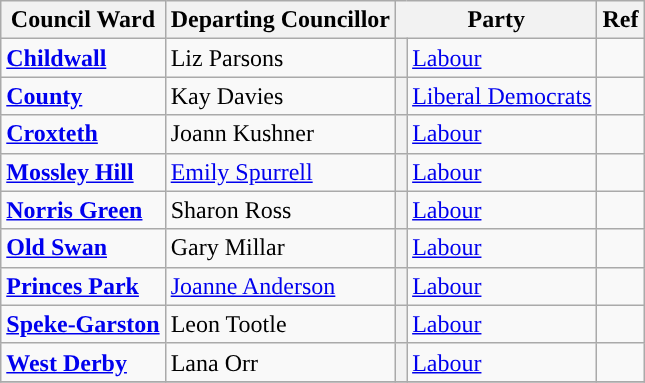<table class="wikitable sortable">
<tr>
<th>Council Ward</th>
<th>Departing Councillor</th>
<th colspan="2">Party</th>
<th>Ref</th>
</tr>
<tr>
<td align="left"><strong><a href='#'>Childwall</a></strong></td>
<td align="left">Liz Parsons</td>
<th style="background-color: "></th>
<td><a href='#'>Labour</a></td>
<td align = center></td>
</tr>
<tr>
<td align="left"><strong><a href='#'>County</a></strong></td>
<td align="left">Kay Davies</td>
<th style="background-color: "></th>
<td><a href='#'>Liberal Democrats</a></td>
<td align = center></td>
</tr>
<tr>
<td align="left"><strong><a href='#'>Croxteth</a></strong></td>
<td align="left">Joann Kushner</td>
<th style="background-color: "></th>
<td><a href='#'>Labour</a></td>
<td align = center></td>
</tr>
<tr>
<td align="left"><strong><a href='#'>Mossley Hill</a></strong></td>
<td align="left"><a href='#'>Emily Spurrell</a></td>
<th style="background-color: "></th>
<td><a href='#'>Labour</a></td>
<td align = center></td>
</tr>
<tr>
<td align="left"><strong><a href='#'>Norris Green</a></strong></td>
<td align="left">Sharon Ross</td>
<th style="background-color: "></th>
<td><a href='#'>Labour</a></td>
<td align = center></td>
</tr>
<tr>
<td align="left"><strong><a href='#'>Old Swan</a></strong></td>
<td align="left">Gary Millar</td>
<th style="background-color: "></th>
<td><a href='#'>Labour</a></td>
<td align = center></td>
</tr>
<tr>
<td align="left"><strong><a href='#'>Princes Park</a></strong></td>
<td align="left"><a href='#'>Joanne Anderson</a></td>
<th style="background-color: "></th>
<td><a href='#'>Labour</a></td>
<td align = center></td>
</tr>
<tr>
<td align="left"><strong><a href='#'>Speke-Garston</a></strong></td>
<td align="left">Leon Tootle</td>
<th style="background-color: "></th>
<td><a href='#'>Labour</a></td>
<td align = center></td>
</tr>
<tr>
<td align="left"><strong><a href='#'>West Derby</a></strong></td>
<td align="left">Lana Orr</td>
<th style="background-color: "></th>
<td><a href='#'>Labour</a></td>
<td align = center></td>
</tr>
<tr>
</tr>
</table>
